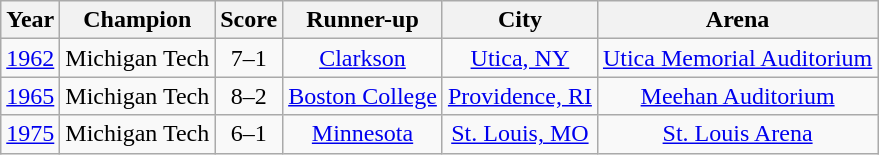<table class="wikitable sortable" style="text-align: center;">
<tr>
<th>Year</th>
<th>Champion</th>
<th>Score</th>
<th>Runner-up</th>
<th>City</th>
<th>Arena</th>
</tr>
<tr>
<td><a href='#'>1962</a></td>
<td>Michigan Tech</td>
<td>7–1</td>
<td><a href='#'>Clarkson</a></td>
<td><a href='#'>Utica, NY</a></td>
<td><a href='#'>Utica Memorial Auditorium</a></td>
</tr>
<tr>
<td><a href='#'>1965</a></td>
<td>Michigan Tech</td>
<td>8–2</td>
<td><a href='#'>Boston College</a></td>
<td><a href='#'>Providence, RI</a></td>
<td><a href='#'>Meehan Auditorium</a></td>
</tr>
<tr>
<td><a href='#'>1975</a></td>
<td>Michigan Tech</td>
<td>6–1</td>
<td><a href='#'>Minnesota</a></td>
<td><a href='#'>St. Louis, MO</a></td>
<td><a href='#'>St. Louis Arena</a></td>
</tr>
</table>
